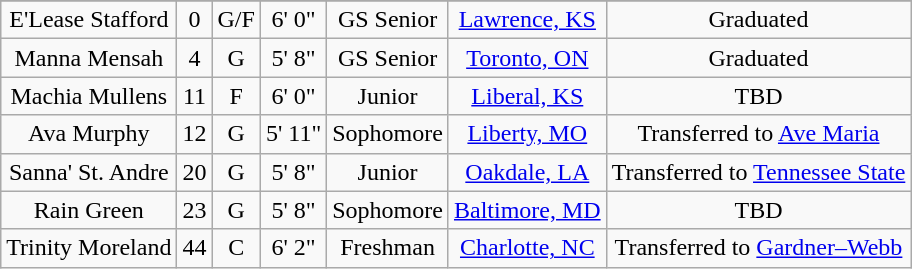<table class="wikitable sortable" style="text-align: center">
<tr align=center>
</tr>
<tr>
<td>E'Lease Stafford</td>
<td>0</td>
<td>G/F</td>
<td>6' 0"</td>
<td>GS Senior</td>
<td><a href='#'>Lawrence, KS</a></td>
<td>Graduated</td>
</tr>
<tr>
<td>Manna Mensah</td>
<td>4</td>
<td>G</td>
<td>5' 8"</td>
<td>GS Senior</td>
<td><a href='#'>Toronto, ON</a></td>
<td>Graduated</td>
</tr>
<tr>
<td>Machia Mullens</td>
<td>11</td>
<td>F</td>
<td>6' 0"</td>
<td>Junior</td>
<td><a href='#'>Liberal, KS</a></td>
<td>TBD</td>
</tr>
<tr>
<td>Ava Murphy</td>
<td>12</td>
<td>G</td>
<td>5' 11"</td>
<td>Sophomore</td>
<td><a href='#'>Liberty, MO</a></td>
<td>Transferred to <a href='#'>Ave Maria</a></td>
</tr>
<tr>
<td>Sanna' St. Andre</td>
<td>20</td>
<td>G</td>
<td>5' 8"</td>
<td>Junior</td>
<td><a href='#'>Oakdale, LA</a></td>
<td>Transferred to <a href='#'>Tennessee State</a></td>
</tr>
<tr>
<td>Rain Green</td>
<td>23</td>
<td>G</td>
<td>5' 8"</td>
<td> Sophomore</td>
<td><a href='#'>Baltimore, MD</a></td>
<td>TBD</td>
</tr>
<tr>
<td>Trinity Moreland</td>
<td>44</td>
<td>C</td>
<td>6' 2"</td>
<td>Freshman</td>
<td><a href='#'>Charlotte, NC</a></td>
<td>Transferred to <a href='#'>Gardner–Webb</a></td>
</tr>
</table>
